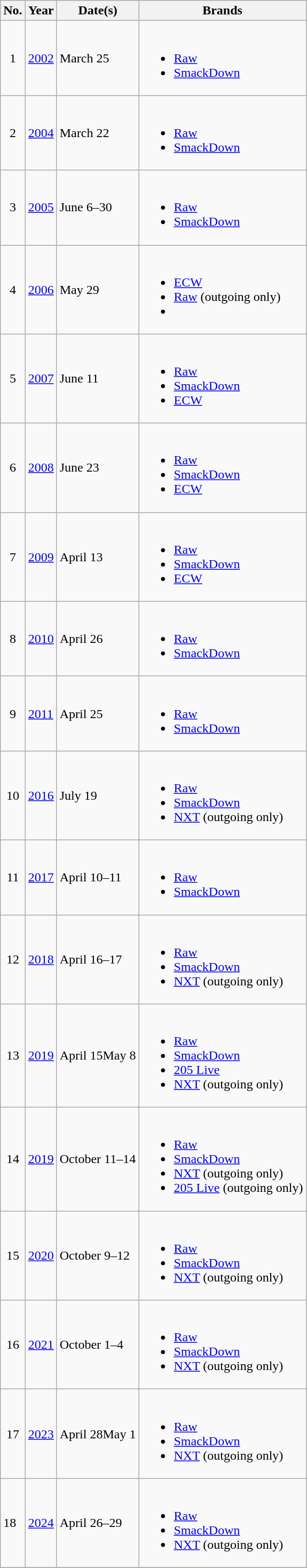<table class="wikitable">
<tr>
<th>No.</th>
<th>Year</th>
<th>Date(s)</th>
<th>Brands</th>
</tr>
<tr>
<td align=center>1</td>
<td><a href='#'>2002</a></td>
<td>March 25</td>
<td><br><ul><li><a href='#'>Raw</a></li><li><a href='#'>SmackDown</a></li></ul></td>
</tr>
<tr>
<td align=center>2</td>
<td><a href='#'>2004</a></td>
<td>March 22</td>
<td><br><ul><li><a href='#'>Raw</a></li><li><a href='#'>SmackDown</a></li></ul></td>
</tr>
<tr>
<td align=center>3</td>
<td><a href='#'>2005</a></td>
<td>June 6–30</td>
<td><br><ul><li><a href='#'>Raw</a></li><li><a href='#'>SmackDown</a></li></ul></td>
</tr>
<tr>
<td align=center>4</td>
<td><a href='#'>2006</a></td>
<td>May 29</td>
<td><br><ul><li><a href='#'>ECW</a></li><li><a href='#'>Raw</a> (outgoing only)</li><li></li></ul></td>
</tr>
<tr>
<td align=center>5</td>
<td><a href='#'>2007</a></td>
<td>June 11</td>
<td><br><ul><li><a href='#'>Raw</a></li><li><a href='#'>SmackDown</a></li><li><a href='#'>ECW</a></li></ul></td>
</tr>
<tr>
<td align=center>6</td>
<td><a href='#'>2008</a></td>
<td>June 23</td>
<td><br><ul><li><a href='#'>Raw</a></li><li><a href='#'>SmackDown</a></li><li><a href='#'>ECW</a></li></ul></td>
</tr>
<tr>
<td align=center>7</td>
<td><a href='#'>2009</a></td>
<td>April 13</td>
<td><br><ul><li><a href='#'>Raw</a></li><li><a href='#'>SmackDown</a></li><li><a href='#'>ECW</a></li></ul></td>
</tr>
<tr>
<td align=center>8</td>
<td><a href='#'>2010</a></td>
<td>April 26</td>
<td><br><ul><li><a href='#'>Raw</a></li><li><a href='#'>SmackDown</a></li></ul></td>
</tr>
<tr>
<td align=center>9</td>
<td><a href='#'>2011</a></td>
<td>April 25</td>
<td><br><ul><li><a href='#'>Raw</a></li><li><a href='#'>SmackDown</a></li></ul></td>
</tr>
<tr>
<td align=center>10</td>
<td><a href='#'>2016</a></td>
<td>July 19</td>
<td><br><ul><li><a href='#'>Raw</a></li><li><a href='#'>SmackDown</a></li><li><a href='#'>NXT</a> (outgoing only)</li></ul></td>
</tr>
<tr>
<td align=center>11</td>
<td><a href='#'>2017</a></td>
<td>April 10–11</td>
<td><br><ul><li><a href='#'>Raw</a></li><li><a href='#'>SmackDown</a></li></ul></td>
</tr>
<tr>
<td align=center>12</td>
<td><a href='#'>2018</a></td>
<td>April 16–17</td>
<td><br><ul><li><a href='#'>Raw</a></li><li><a href='#'>SmackDown</a></li><li><a href='#'>NXT</a> (outgoing only)</li></ul></td>
</tr>
<tr>
<td align=center>13</td>
<td><a href='#'>2019</a></td>
<td>April 15May 8</td>
<td><br><ul><li><a href='#'>Raw</a></li><li><a href='#'>SmackDown</a></li><li><a href='#'>205 Live</a></li><li><a href='#'>NXT</a> (outgoing only)</li></ul></td>
</tr>
<tr>
<td align=center>14</td>
<td><a href='#'>2019</a></td>
<td>October 11–14</td>
<td><br><ul><li><a href='#'>Raw</a></li><li><a href='#'>SmackDown</a></li><li><a href='#'>NXT</a> (outgoing only)</li><li><a href='#'>205 Live</a> (outgoing only)</li></ul></td>
</tr>
<tr>
<td align=center>15</td>
<td><a href='#'>2020</a></td>
<td>October 9–12</td>
<td><br><ul><li><a href='#'>Raw</a></li><li><a href='#'>SmackDown</a></li><li><a href='#'>NXT</a> (outgoing only)</li></ul></td>
</tr>
<tr>
<td align=center>16</td>
<td><a href='#'>2021</a></td>
<td>October 1–4</td>
<td><br><ul><li><a href='#'>Raw</a></li><li><a href='#'>SmackDown</a></li><li><a href='#'>NXT</a> (outgoing only)</li></ul></td>
</tr>
<tr>
<td align=center>17</td>
<td><a href='#'>2023</a></td>
<td>April 28May 1</td>
<td><br><ul><li><a href='#'>Raw</a></li><li><a href='#'>SmackDown</a></li><li><a href='#'>NXT</a> (outgoing only)</li></ul></td>
</tr>
<tr>
<td>18</td>
<td><a href='#'>2024</a></td>
<td>April 26–29</td>
<td><br><ul><li><a href='#'>Raw</a></li><li><a href='#'>SmackDown</a></li><li><a href='#'>NXT</a> (outgoing only)</li></ul></td>
</tr>
<tr>
</tr>
</table>
